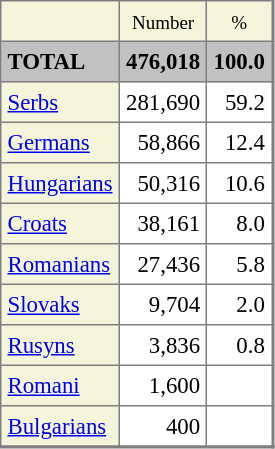<table border=1 cellpadding=4 cellspacing=0 class="toccolours" style="align: left; margin: 0.5em 0 0 0; border-style: solid; border: 1px solid #7f7f7f; border-right-width: 2px; border-bottom-width: 2px; border-collapse: collapse; font-size: 95%;">
<tr>
<td style="background:#F5F5DC;"></td>
<td style="background:#F5F5DC;" align="center"><small>Number</small></td>
<td style="background:#F5F5DC;" align="center"><small>%</small></td>
</tr>
<tr>
<td style="background:#c1c1c1;"><strong>TOTAL</strong></td>
<td colspan=1 style="background:#c1c1c1;" align="center"><strong>476,018</strong></td>
<td colspan=1 style="background:#c1c1c1;" align="center"><strong>100.0</strong></td>
</tr>
<tr>
<td style="background:#F5F5DC;"><a href='#'>Serbs</a></td>
<td align="right">281,690</td>
<td align="right">59.2</td>
</tr>
<tr>
<td style="background:#F5F5DC;"><a href='#'>Germans</a></td>
<td align="right">58,866</td>
<td align="right">12.4</td>
</tr>
<tr>
<td style="background:#F5F5DC;"><a href='#'>Hungarians</a></td>
<td align="right">50,316</td>
<td align="right">10.6</td>
</tr>
<tr>
<td style="background:#F5F5DC;"><a href='#'>Croats</a></td>
<td align="right">38,161</td>
<td align="right">8.0</td>
</tr>
<tr>
<td style="background:#F5F5DC;"><a href='#'>Romanians</a></td>
<td align="right">27,436</td>
<td align="right">5.8</td>
</tr>
<tr>
<td style="background:#F5F5DC;"><a href='#'>Slovaks</a></td>
<td align="right">9,704</td>
<td align="right">2.0</td>
</tr>
<tr>
<td style="background:#F5F5DC;"><a href='#'>Rusyns</a></td>
<td align="right">3,836</td>
<td align="right">0.8</td>
</tr>
<tr>
<td style="background:#F5F5DC;"><a href='#'>Romani</a></td>
<td align="right">1,600</td>
<td align="right"></td>
</tr>
<tr>
<td style="background:#F5F5DC;"><a href='#'>Bulgarians</a></td>
<td align="right">400</td>
<td align="right"></td>
</tr>
<tr>
</tr>
</table>
